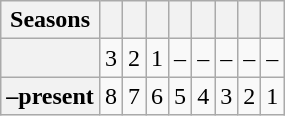<table class="wikitable plainrowheaders sortable" style="text-align:center">
<tr>
<th scope="col">Seasons</th>
<th scope="col"></th>
<th scope="col"></th>
<th scope="col"></th>
<th scope="col"></th>
<th scope="col"></th>
<th scope="col"></th>
<th scope="col"></th>
<th scope="col"></th>
</tr>
<tr>
<th scope="row" style="text-align:center"></th>
<td>3</td>
<td>2</td>
<td>1</td>
<td>–</td>
<td>–</td>
<td>–</td>
<td>–</td>
<td>–</td>
</tr>
<tr>
<th scope="row" style="text-align:center">–present</th>
<td>8</td>
<td>7</td>
<td>6</td>
<td>5</td>
<td>4</td>
<td>3</td>
<td>2</td>
<td>1</td>
</tr>
</table>
